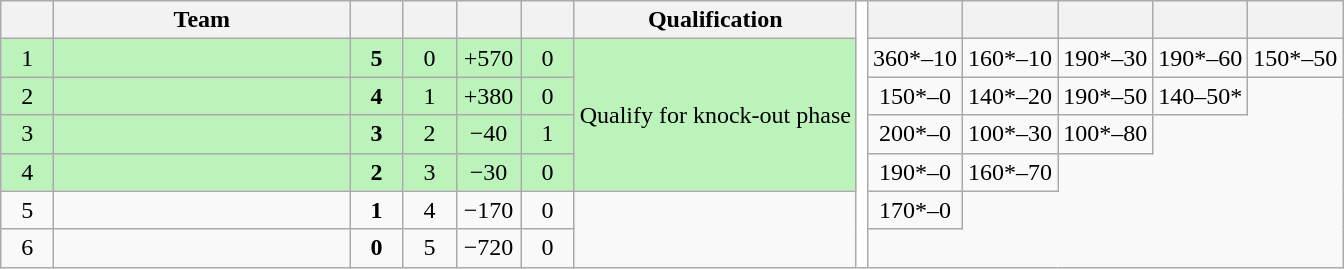<table class="wikitable" style="text-align:center;">
<tr>
<th width="28px"></th>
<th width="190px">Team</th>
<th width="28px"></th>
<th width="28px"></th>
<th width="36px"></th>
<th width="28px"></th>
<th>Qualification</th>
<th style="background-color:white;border-bottom:white;" rowspan="8"></th>
<th></th>
<th></th>
<th></th>
<th></th>
<th></th>
</tr>
<tr>
<td style="background-color:#BBF3BB;">1</td>
<td style="text-align:left;background-color:#BBF3BB;"></td>
<td style="background-color:#BBF3BB;"><strong>5</strong></td>
<td style="background-color:#BBF3BB;">0</td>
<td style="background-color:#BBF3BB;">+570</td>
<td style="background-color:#BBF3BB;">0</td>
<td rowspan="4" style="background-color:#BBF3BB;">Qualify for knock-out phase</td>
<td>360*–10</td>
<td>160*–10</td>
<td>190*–30</td>
<td>190*–60</td>
<td>150*–50</td>
</tr>
<tr>
<td style="background-color:#BBF3BB;">2</td>
<td style="text-align:left;background-color:#BBF3BB;"></td>
<td style="background-color:#BBF3BB;"><strong>4</strong></td>
<td style="background-color:#BBF3BB;">1</td>
<td style="background-color:#BBF3BB;">+380</td>
<td style="background-color:#BBF3BB;">0</td>
<td>150*–0</td>
<td>140*–20</td>
<td>190*–50</td>
<td>140–50*</td>
</tr>
<tr>
<td style="background-color:#BBF3BB;">3</td>
<td style="text-align:left;background-color:#BBF3BB;"></td>
<td style="background-color:#BBF3BB;"><strong>3</strong></td>
<td style="background-color:#BBF3BB;">2</td>
<td style="background-color:#BBF3BB;">−40</td>
<td style="background-color:#BBF3BB;">1</td>
<td>200*–0</td>
<td>100*–30</td>
<td>100*–80</td>
</tr>
<tr>
<td style="background-color:#BBF3BB;">4</td>
<td style="text-align:left;background-color:#BBF3BB;"></td>
<td style="background-color:#BBF3BB;"><strong>2</strong></td>
<td style="background-color:#BBF3BB;">3</td>
<td style="background-color:#BBF3BB;">−30</td>
<td style="background-color:#BBF3BB;">0</td>
<td>190*–0</td>
<td>160*–70</td>
</tr>
<tr>
<td>5</td>
<td style="text-align:left;"></td>
<td><strong>1</strong></td>
<td>4</td>
<td>−170</td>
<td>0</td>
<td rowspan="2"></td>
<td>170*–0</td>
</tr>
<tr>
<td>6</td>
<td style="text-align:left;"></td>
<td><strong>0</strong></td>
<td>5</td>
<td>−720</td>
<td>0</td>
</tr>
</table>
